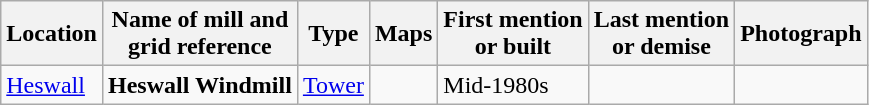<table class="wikitable">
<tr>
<th>Location</th>
<th>Name of mill and<br>grid reference</th>
<th>Type</th>
<th>Maps</th>
<th>First mention<br>or built</th>
<th>Last mention<br> or demise</th>
<th>Photograph</th>
</tr>
<tr>
<td><a href='#'>Heswall</a></td>
<td><strong>Heswall Windmill</strong></td>
<td><a href='#'>Tower</a></td>
<td></td>
<td>Mid-1980s</td>
<td></td>
<td></td>
</tr>
</table>
